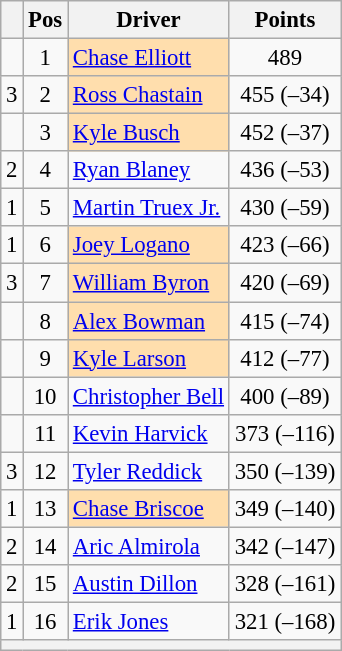<table class="wikitable" style="font-size: 95%">
<tr>
<th></th>
<th>Pos</th>
<th>Driver</th>
<th>Points</th>
</tr>
<tr>
<td align="left"></td>
<td style="text-align:center;">1</td>
<td style="background:#FFDEAD;"><a href='#'>Chase Elliott</a></td>
<td style="text-align:center;">489</td>
</tr>
<tr>
<td align="left"> 3</td>
<td style="text-align:center;">2</td>
<td style="background:#FFDEAD;"><a href='#'>Ross Chastain</a></td>
<td style="text-align:center;">455 (–34)</td>
</tr>
<tr>
<td align="left"></td>
<td style="text-align:center;">3</td>
<td style="background:#FFDEAD;"><a href='#'>Kyle Busch</a></td>
<td style="text-align:center;">452 (–37)</td>
</tr>
<tr>
<td align="left"> 2</td>
<td style="text-align:center;">4</td>
<td><a href='#'>Ryan Blaney</a></td>
<td style="text-align:center;">436 (–53)</td>
</tr>
<tr>
<td align="left"> 1</td>
<td style="text-align:center;">5</td>
<td><a href='#'>Martin Truex Jr.</a></td>
<td style="text-align:center;">430 (–59)</td>
</tr>
<tr>
<td align="left"> 1</td>
<td style="text-align:center;">6</td>
<td style="background:#FFDEAD;"><a href='#'>Joey Logano</a></td>
<td style="text-align:center;">423 (–66)</td>
</tr>
<tr>
<td align="left"> 3</td>
<td style="text-align:center;">7</td>
<td style="background:#FFDEAD;"><a href='#'>William Byron</a></td>
<td style="text-align:center;">420 (–69)</td>
</tr>
<tr>
<td align="left"></td>
<td style="text-align:center;">8</td>
<td style="background:#FFDEAD;"><a href='#'>Alex Bowman</a></td>
<td style="text-align:center;">415 (–74)</td>
</tr>
<tr>
<td align="left"></td>
<td style="text-align:center;">9</td>
<td style="background:#FFDEAD;"><a href='#'>Kyle Larson</a></td>
<td style="text-align:center;">412 (–77)</td>
</tr>
<tr>
<td align="left"></td>
<td style="text-align:center;">10</td>
<td><a href='#'>Christopher Bell</a></td>
<td style="text-align:center;">400 (–89)</td>
</tr>
<tr>
<td align="left"></td>
<td style="text-align:center;">11</td>
<td><a href='#'>Kevin Harvick</a></td>
<td style="text-align:center;">373 (–116)</td>
</tr>
<tr>
<td align="left"> 3</td>
<td style="text-align:center;">12</td>
<td><a href='#'>Tyler Reddick</a></td>
<td style="text-align:center;">350 (–139)</td>
</tr>
<tr>
<td align="left"> 1</td>
<td style="text-align:center;">13</td>
<td style="background:#FFDEAD;"><a href='#'>Chase Briscoe</a></td>
<td style="text-align:center;">349 (–140)</td>
</tr>
<tr>
<td align="left"> 2</td>
<td style="text-align:center;">14</td>
<td><a href='#'>Aric Almirola</a></td>
<td style="text-align:center;">342 (–147)</td>
</tr>
<tr>
<td align="left"> 2</td>
<td style="text-align:center;">15</td>
<td><a href='#'>Austin Dillon</a></td>
<td style="text-align:center;">328 (–161)</td>
</tr>
<tr>
<td align="left"> 1</td>
<td style="text-align:center;">16</td>
<td><a href='#'>Erik Jones</a></td>
<td style="text-align:center;">321 (–168)</td>
</tr>
<tr class="sortbottom">
<th colspan="9"></th>
</tr>
</table>
